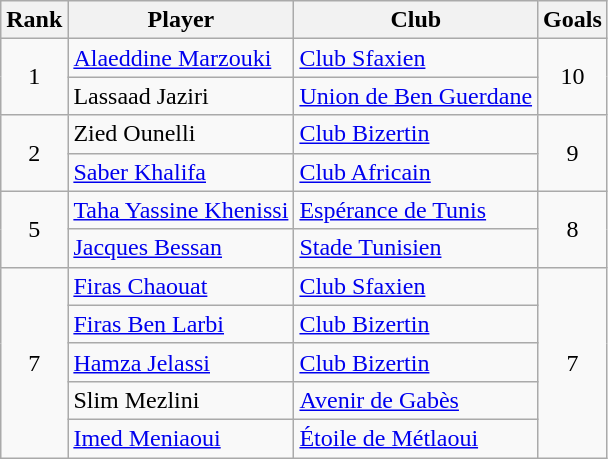<table class=wikitable style=text-align:center>
<tr>
<th>Rank</th>
<th>Player</th>
<th>Club</th>
<th>Goals</th>
</tr>
<tr>
<td rowspan=2>1</td>
<td align="left"> <a href='#'>Alaeddine Marzouki</a></td>
<td align="left"><a href='#'>Club Sfaxien</a></td>
<td rowspan=2>10</td>
</tr>
<tr>
<td align="left"> Lassaad Jaziri</td>
<td align="left"><a href='#'>Union de Ben Guerdane</a></td>
</tr>
<tr>
<td rowspan=2>2</td>
<td align="left"> Zied Ounelli</td>
<td align="left"><a href='#'>Club Bizertin</a></td>
<td rowspan=2>9</td>
</tr>
<tr>
<td align="left"> <a href='#'>Saber Khalifa</a></td>
<td align="left"><a href='#'>Club Africain</a></td>
</tr>
<tr>
<td rowspan=2>5</td>
<td align="left"> <a href='#'>Taha Yassine Khenissi</a></td>
<td align="left"><a href='#'>Espérance de Tunis</a></td>
<td rowspan=2>8</td>
</tr>
<tr>
<td align="left"> <a href='#'>Jacques Bessan</a></td>
<td align="left"><a href='#'>Stade Tunisien</a></td>
</tr>
<tr>
<td rowspan=5>7</td>
<td align="left"> <a href='#'>Firas Chaouat</a></td>
<td align="left"><a href='#'>Club Sfaxien</a></td>
<td rowspan=5>7</td>
</tr>
<tr>
<td align="left"> <a href='#'>Firas Ben Larbi</a></td>
<td align="left"><a href='#'>Club Bizertin</a></td>
</tr>
<tr>
<td align="left"> <a href='#'>Hamza Jelassi</a></td>
<td align="left"><a href='#'>Club Bizertin</a></td>
</tr>
<tr>
<td align="left"> Slim Mezlini</td>
<td align="left"><a href='#'>Avenir de Gabès</a></td>
</tr>
<tr>
<td align="left"> <a href='#'>Imed Meniaoui</a></td>
<td align="left"><a href='#'>Étoile de Métlaoui</a></td>
</tr>
</table>
